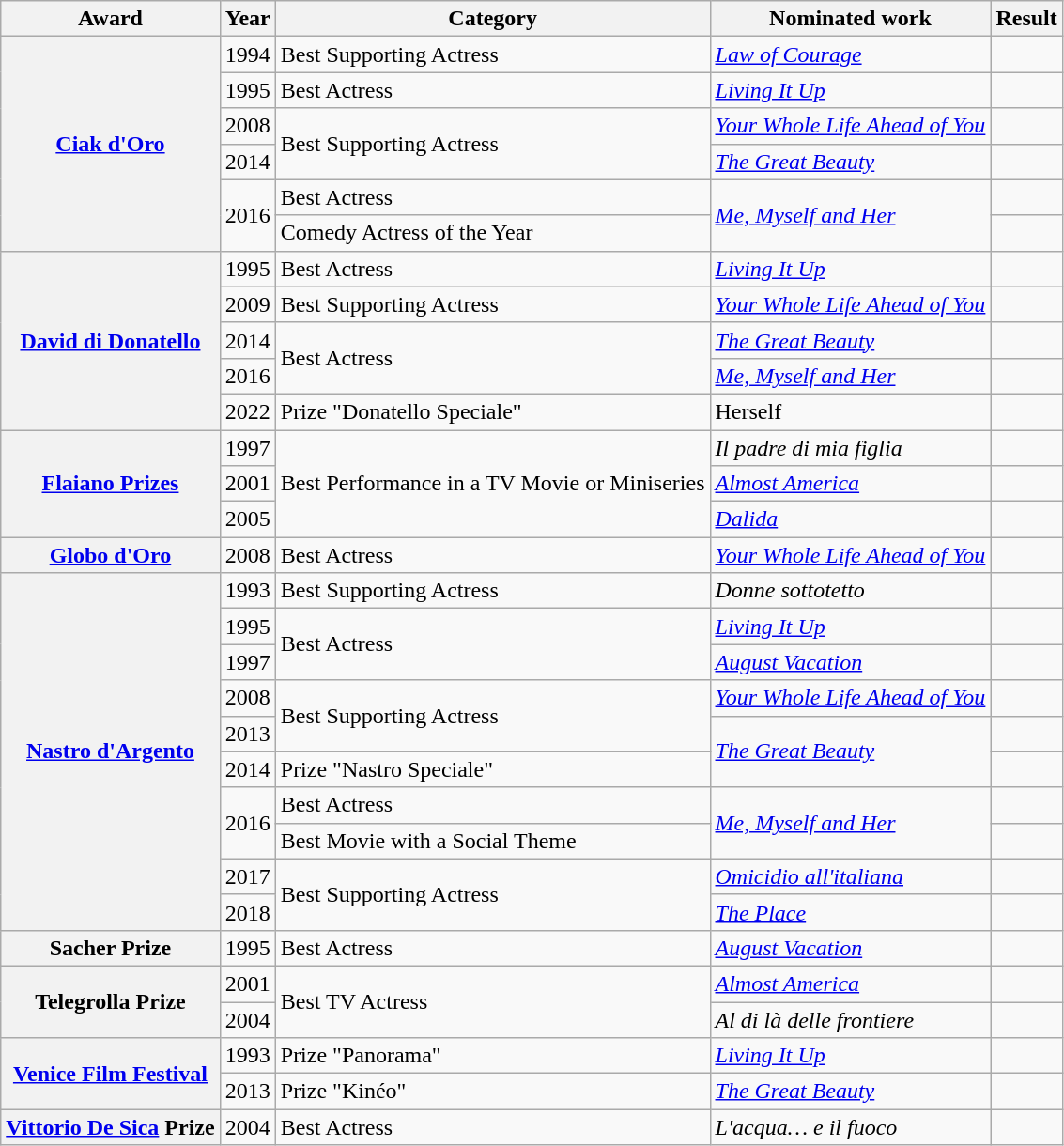<table class="wikitable plainrowheaders">
<tr>
<th>Award</th>
<th>Year</th>
<th>Category</th>
<th>Nominated work</th>
<th>Result</th>
</tr>
<tr>
<th scope="row" rowspan="6"><a href='#'>Ciak d'Oro</a></th>
<td>1994</td>
<td>Best Supporting Actress</td>
<td><em><a href='#'>Law of Courage</a></em></td>
<td></td>
</tr>
<tr>
<td>1995</td>
<td>Best Actress</td>
<td><em><a href='#'>Living It Up</a></em></td>
<td></td>
</tr>
<tr>
<td>2008</td>
<td rowspan="2">Best Supporting Actress</td>
<td><em><a href='#'>Your Whole Life Ahead of You</a></em></td>
<td></td>
</tr>
<tr>
<td>2014</td>
<td><em><a href='#'>The Great Beauty</a></em></td>
<td></td>
</tr>
<tr>
<td rowspan="2">2016</td>
<td>Best Actress</td>
<td rowspan="2"><em><a href='#'>Me, Myself and Her</a></em></td>
<td></td>
</tr>
<tr>
<td>Comedy Actress of the Year</td>
<td></td>
</tr>
<tr>
<th scope="row" rowspan="5"><a href='#'>David di Donatello</a></th>
<td>1995</td>
<td>Best Actress</td>
<td><em><a href='#'>Living It Up</a></em></td>
<td></td>
</tr>
<tr>
<td>2009</td>
<td>Best Supporting Actress</td>
<td><em><a href='#'>Your Whole Life Ahead of You</a></em></td>
<td></td>
</tr>
<tr>
<td>2014</td>
<td rowspan="2">Best Actress</td>
<td><em><a href='#'>The Great Beauty</a></em></td>
<td></td>
</tr>
<tr>
<td>2016</td>
<td><em><a href='#'>Me, Myself and Her</a></em></td>
<td></td>
</tr>
<tr>
<td>2022</td>
<td>Prize "Donatello Speciale"</td>
<td>Herself</td>
<td></td>
</tr>
<tr>
<th scope="row" rowspan="3"><a href='#'>Flaiano Prizes</a></th>
<td>1997</td>
<td rowspan="3">Best Performance in a TV Movie or Miniseries</td>
<td><em>Il padre di mia figlia</em></td>
<td></td>
</tr>
<tr>
<td>2001</td>
<td><em><a href='#'>Almost America</a></em></td>
<td></td>
</tr>
<tr>
<td>2005</td>
<td><em><a href='#'>Dalida</a></em></td>
<td></td>
</tr>
<tr>
<th scope="row"><a href='#'>Globo d'Oro</a></th>
<td>2008</td>
<td>Best Actress</td>
<td><em><a href='#'>Your Whole Life Ahead of You</a></em></td>
<td></td>
</tr>
<tr>
<th scope="row" rowspan="10"><a href='#'>Nastro d'Argento</a></th>
<td>1993</td>
<td>Best Supporting Actress</td>
<td><em>Donne sottotetto</em></td>
<td></td>
</tr>
<tr>
<td>1995</td>
<td rowspan="2">Best Actress</td>
<td><em><a href='#'>Living It Up</a></em></td>
<td></td>
</tr>
<tr>
<td>1997</td>
<td><em><a href='#'>August Vacation</a></em></td>
<td></td>
</tr>
<tr>
<td>2008</td>
<td rowspan="2">Best Supporting Actress</td>
<td><em><a href='#'>Your Whole Life Ahead of You</a></em></td>
<td></td>
</tr>
<tr>
<td>2013</td>
<td rowspan="2"><em><a href='#'>The Great Beauty</a></em></td>
<td></td>
</tr>
<tr>
<td>2014</td>
<td>Prize "Nastro Speciale"</td>
<td></td>
</tr>
<tr>
<td rowspan="2">2016</td>
<td>Best Actress</td>
<td rowspan="2"><em><a href='#'>Me, Myself and Her</a></em></td>
<td></td>
</tr>
<tr>
<td>Best Movie with a Social Theme</td>
<td></td>
</tr>
<tr>
<td>2017</td>
<td rowspan="2">Best Supporting Actress</td>
<td><em><a href='#'>Omicidio all'italiana</a></em></td>
<td></td>
</tr>
<tr>
<td>2018</td>
<td><em><a href='#'>The Place</a></em></td>
<td></td>
</tr>
<tr>
<th scope="row">Sacher Prize</th>
<td>1995</td>
<td>Best Actress</td>
<td><em><a href='#'>August Vacation</a></em></td>
<td></td>
</tr>
<tr>
<th scope="row" rowspan="2">Telegrolla Prize</th>
<td>2001</td>
<td rowspan="2">Best TV Actress</td>
<td><em><a href='#'>Almost America</a></em></td>
<td></td>
</tr>
<tr>
<td>2004</td>
<td><em>Al di là delle frontiere</em></td>
<td></td>
</tr>
<tr>
<th scope="row" rowspan="2"><a href='#'>Venice Film Festival</a></th>
<td>1993</td>
<td>Prize "Panorama"</td>
<td><em><a href='#'>Living It Up</a></em></td>
<td></td>
</tr>
<tr>
<td>2013</td>
<td>Prize "Kinéo"</td>
<td><em><a href='#'>The Great Beauty</a></em></td>
<td></td>
</tr>
<tr>
<th scope="row"><a href='#'>Vittorio De Sica</a> Prize</th>
<td>2004</td>
<td>Best Actress</td>
<td><em>L'acqua… e il fuoco</em></td>
<td></td>
</tr>
</table>
